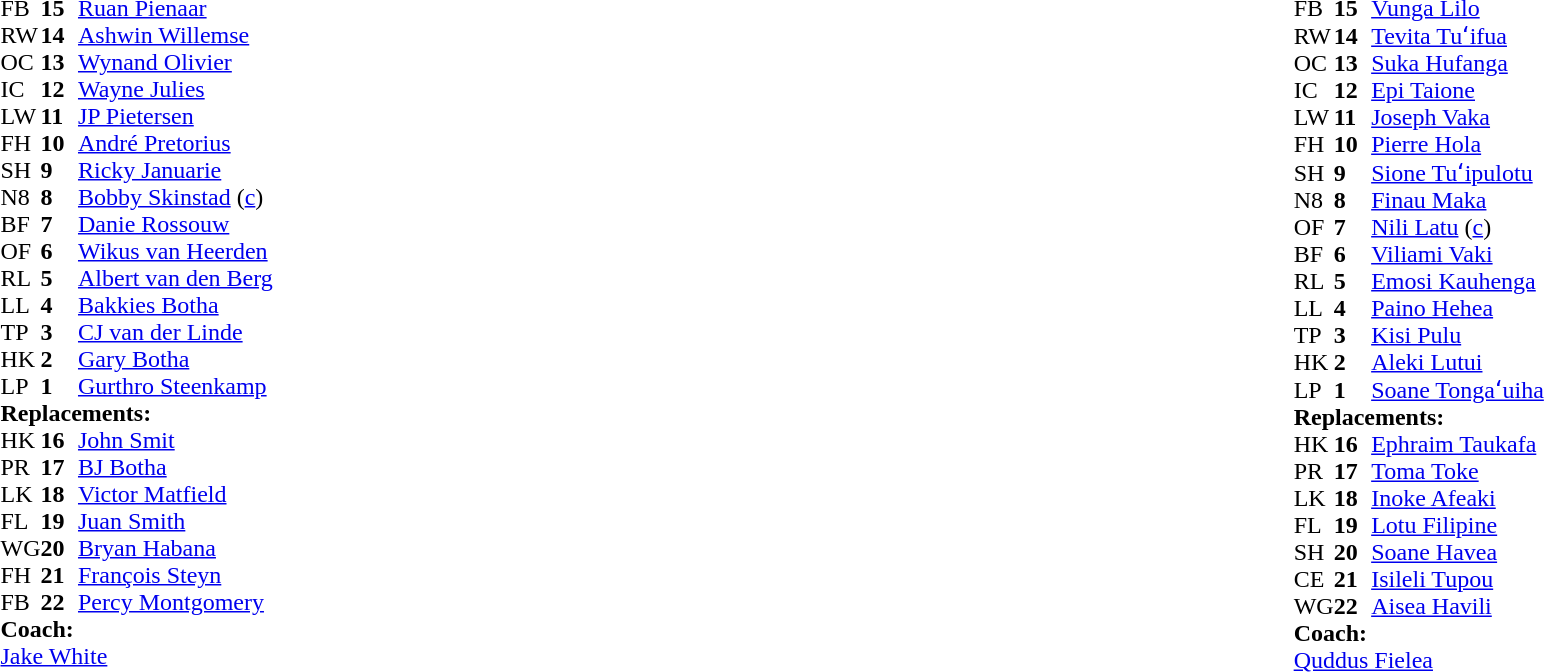<table width="100%">
<tr>
<td style="vertical-align:top" width="50%"><br><table cellspacing="0" cellpadding="0">
<tr>
<th width="25"></th>
<th width="25"></th>
</tr>
<tr>
<td>FB</td>
<td><strong>15</strong></td>
<td><a href='#'>Ruan Pienaar</a></td>
</tr>
<tr>
<td>RW</td>
<td><strong>14</strong></td>
<td><a href='#'>Ashwin Willemse</a></td>
<td></td>
<td></td>
</tr>
<tr>
<td>OC</td>
<td><strong>13</strong></td>
<td><a href='#'>Wynand Olivier</a></td>
</tr>
<tr>
<td>IC</td>
<td><strong>12</strong></td>
<td><a href='#'>Wayne Julies</a></td>
<td></td>
<td></td>
</tr>
<tr>
<td>LW</td>
<td><strong>11</strong></td>
<td><a href='#'>JP Pietersen</a></td>
</tr>
<tr>
<td>FH</td>
<td><strong>10</strong></td>
<td><a href='#'>André Pretorius</a></td>
<td></td>
<td></td>
</tr>
<tr>
<td>SH</td>
<td><strong>9</strong></td>
<td><a href='#'>Ricky Januarie</a></td>
</tr>
<tr>
<td>N8</td>
<td><strong>8</strong></td>
<td><a href='#'>Bobby Skinstad</a> (<a href='#'>c</a>)</td>
</tr>
<tr>
<td>BF</td>
<td><strong>7</strong></td>
<td><a href='#'>Danie Rossouw</a></td>
<td></td>
<td colspan="2"></td>
<td></td>
</tr>
<tr>
<td>OF</td>
<td><strong>6</strong></td>
<td><a href='#'>Wikus van Heerden</a></td>
</tr>
<tr>
<td>RL</td>
<td><strong>5</strong></td>
<td><a href='#'>Albert van den Berg</a></td>
<td></td>
<td></td>
</tr>
<tr>
<td>LL</td>
<td><strong>4</strong></td>
<td><a href='#'>Bakkies Botha</a></td>
</tr>
<tr>
<td>TP</td>
<td><strong>3</strong></td>
<td><a href='#'>CJ van der Linde</a></td>
</tr>
<tr>
<td>HK</td>
<td><strong>2</strong></td>
<td><a href='#'>Gary Botha</a></td>
<td></td>
<td></td>
</tr>
<tr>
<td>LP</td>
<td><strong>1</strong></td>
<td><a href='#'>Gurthro Steenkamp</a></td>
<td></td>
<td></td>
</tr>
<tr>
<td colspan=3><strong>Replacements:</strong></td>
</tr>
<tr>
<td>HK</td>
<td><strong>16</strong></td>
<td><a href='#'>John Smit</a></td>
<td></td>
<td></td>
</tr>
<tr>
<td>PR</td>
<td><strong>17</strong></td>
<td><a href='#'>BJ Botha</a></td>
<td></td>
<td></td>
</tr>
<tr>
<td>LK</td>
<td><strong>18</strong></td>
<td><a href='#'>Victor Matfield</a></td>
<td></td>
<td></td>
</tr>
<tr>
<td>FL</td>
<td><strong>19</strong></td>
<td><a href='#'>Juan Smith</a></td>
<td></td>
<td></td>
<td></td>
<td></td>
</tr>
<tr>
<td>WG</td>
<td><strong>20</strong></td>
<td><a href='#'>Bryan Habana</a></td>
<td></td>
<td></td>
</tr>
<tr>
<td>FH</td>
<td><strong>21</strong></td>
<td><a href='#'>François Steyn</a></td>
<td></td>
<td></td>
</tr>
<tr>
<td>FB</td>
<td><strong>22</strong></td>
<td><a href='#'>Percy Montgomery</a></td>
<td></td>
<td></td>
</tr>
<tr>
<td colspan=3><strong>Coach:</strong></td>
</tr>
<tr>
<td colspan="4"> <a href='#'>Jake White</a></td>
</tr>
</table>
</td>
<td style="vertical-align:top"></td>
<td style="vertical-align:top" width="50%"><br><table cellspacing="0" cellpadding="0" align="center">
<tr>
<th width="25"></th>
<th width="25"></th>
</tr>
<tr>
<td>FB</td>
<td><strong>15</strong></td>
<td><a href='#'>Vunga Lilo</a></td>
</tr>
<tr>
<td>RW</td>
<td><strong>14</strong></td>
<td><a href='#'>Tevita Tuʻifua</a></td>
</tr>
<tr>
<td>OC</td>
<td><strong>13</strong></td>
<td><a href='#'>Suka Hufanga</a></td>
</tr>
<tr>
<td>IC</td>
<td><strong>12</strong></td>
<td><a href='#'>Epi Taione</a></td>
<td></td>
<td></td>
</tr>
<tr>
<td>LW</td>
<td><strong>11</strong></td>
<td><a href='#'>Joseph Vaka</a></td>
<td></td>
<td></td>
</tr>
<tr>
<td>FH</td>
<td><strong>10</strong></td>
<td><a href='#'>Pierre Hola</a></td>
</tr>
<tr>
<td>SH</td>
<td><strong>9</strong></td>
<td><a href='#'>Sione Tuʻipulotu</a></td>
<td></td>
<td></td>
</tr>
<tr>
<td>N8</td>
<td><strong>8</strong></td>
<td><a href='#'>Finau Maka</a></td>
</tr>
<tr>
<td>OF</td>
<td><strong>7</strong></td>
<td><a href='#'>Nili Latu</a> (<a href='#'>c</a>)</td>
<td></td>
<td></td>
</tr>
<tr>
<td>BF</td>
<td><strong>6</strong></td>
<td><a href='#'>Viliami Vaki</a></td>
</tr>
<tr>
<td>RL</td>
<td><strong>5</strong></td>
<td><a href='#'>Emosi Kauhenga</a></td>
<td></td>
<td colspan="2"></td>
</tr>
<tr>
<td>LL</td>
<td><strong>4</strong></td>
<td><a href='#'>Paino Hehea</a></td>
<td></td>
<td></td>
<td></td>
</tr>
<tr>
<td>TP</td>
<td><strong>3</strong></td>
<td><a href='#'>Kisi Pulu</a></td>
</tr>
<tr>
<td>HK</td>
<td><strong>2</strong></td>
<td><a href='#'>Aleki Lutui</a></td>
<td></td>
<td></td>
</tr>
<tr>
<td>LP</td>
<td><strong>1</strong></td>
<td><a href='#'>Soane Tongaʻuiha</a></td>
</tr>
<tr>
<td colspan=3><strong>Replacements:</strong></td>
</tr>
<tr>
<td>HK</td>
<td><strong>16</strong></td>
<td><a href='#'>Ephraim Taukafa</a></td>
<td></td>
<td></td>
</tr>
<tr>
<td>PR</td>
<td><strong>17</strong></td>
<td><a href='#'>Toma Toke</a></td>
</tr>
<tr>
<td>LK</td>
<td><strong>18</strong></td>
<td><a href='#'>Inoke Afeaki</a></td>
<td></td>
<td></td>
</tr>
<tr>
<td>FL</td>
<td><strong>19</strong></td>
<td><a href='#'>Lotu Filipine</a></td>
<td></td>
<td></td>
</tr>
<tr>
<td>SH</td>
<td><strong>20</strong></td>
<td><a href='#'>Soane Havea</a></td>
<td></td>
<td></td>
</tr>
<tr>
<td>CE</td>
<td><strong>21</strong></td>
<td><a href='#'>Isileli Tupou</a></td>
<td></td>
<td></td>
</tr>
<tr>
<td>WG</td>
<td><strong>22</strong></td>
<td><a href='#'>Aisea Havili</a></td>
<td></td>
<td></td>
</tr>
<tr>
<td colspan=3><strong>Coach:</strong></td>
</tr>
<tr>
<td colspan="4"> <a href='#'>Quddus Fielea</a></td>
</tr>
</table>
</td>
</tr>
</table>
